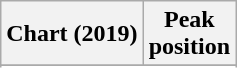<table class="wikitable sortable plainrowheaders">
<tr>
<th>Chart (2019)</th>
<th>Peak<br>position</th>
</tr>
<tr>
</tr>
<tr>
</tr>
<tr>
</tr>
</table>
